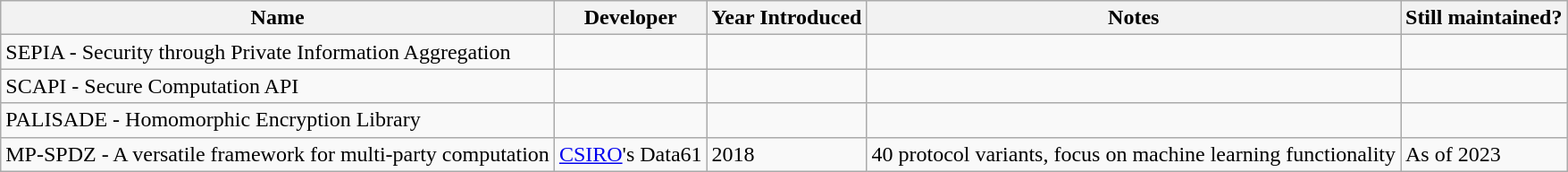<table class="sortable wikitable" style="text-align: left">
<tr>
<th>Name</th>
<th>Developer</th>
<th>Year Introduced</th>
<th>Notes</th>
<th>Still maintained?</th>
</tr>
<tr>
<td>SEPIA - Security through Private Information Aggregation</td>
<td></td>
<td></td>
<td></td>
<td></td>
</tr>
<tr>
<td>SCAPI - Secure Computation API</td>
<td></td>
<td></td>
<td></td>
<td></td>
</tr>
<tr>
<td>PALISADE - Homomorphic Encryption Library</td>
<td></td>
<td></td>
<td></td>
<td></td>
</tr>
<tr>
<td>MP-SPDZ - A versatile framework for multi-party computation </td>
<td><a href='#'>CSIRO</a>'s Data61</td>
<td>2018</td>
<td>40 protocol variants, focus on machine learning functionality</td>
<td>As of 2023</td>
</tr>
</table>
